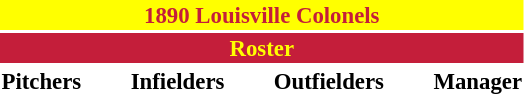<table class="toccolours" style="font-size: 95%;">
<tr>
<th colspan="10" style="background-color: #FFFF00; color: #C41E3A; text-align: center;">1890 Louisville Colonels</th>
</tr>
<tr>
<td colspan="10" style="background-color: #C41E3A; color: yellow; text-align: center;"><strong>Roster</strong></td>
</tr>
<tr>
<td valign="top"><strong>Pitchers</strong><br>






</td>
<td width="25px"></td>
<td valign="top"><strong>Infielders</strong><br>







</td>
<td width="25px"></td>
<td valign="top"><strong>Outfielders</strong><br>

</td>
<td width="25px"></td>
<td valign="top"><strong>Manager</strong><br></td>
</tr>
</table>
